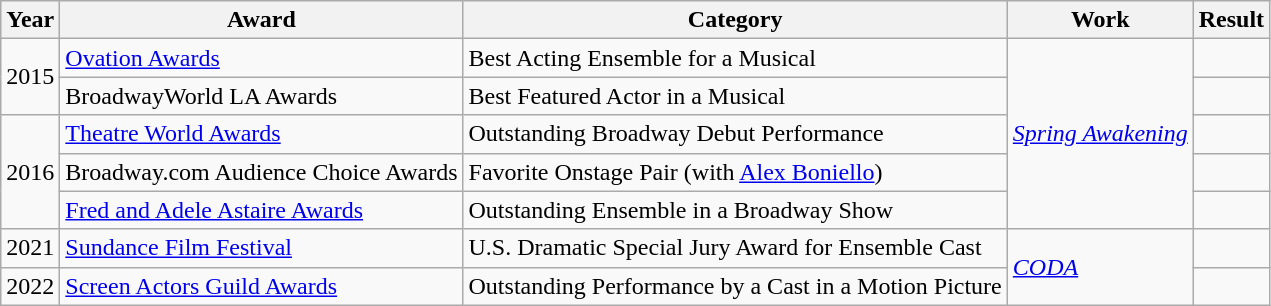<table class="wikitable sortable">
<tr>
<th>Year</th>
<th>Award</th>
<th>Category</th>
<th>Work</th>
<th>Result</th>
</tr>
<tr>
<td rowspan="2">2015</td>
<td><a href='#'>Ovation Awards</a></td>
<td>Best Acting Ensemble for a Musical</td>
<td rowspan="5"><em><a href='#'>Spring Awakening</a></em></td>
<td></td>
</tr>
<tr>
<td>BroadwayWorld LA Awards</td>
<td>Best Featured Actor in a Musical</td>
<td></td>
</tr>
<tr>
<td rowspan="3">2016</td>
<td><a href='#'>Theatre World Awards</a></td>
<td>Outstanding Broadway Debut Performance</td>
<td></td>
</tr>
<tr>
<td>Broadway.com Audience Choice Awards</td>
<td>Favorite Onstage Pair (with <a href='#'>Alex Boniello</a>)</td>
<td></td>
</tr>
<tr>
<td><a href='#'>Fred and Adele Astaire Awards</a></td>
<td>Outstanding Ensemble in a Broadway Show</td>
<td></td>
</tr>
<tr>
<td>2021</td>
<td><a href='#'>Sundance Film Festival</a></td>
<td>U.S. Dramatic Special Jury Award for Ensemble Cast</td>
<td rowspan="2"><em><a href='#'>CODA</a></em></td>
<td></td>
</tr>
<tr>
<td>2022</td>
<td><a href='#'>Screen Actors Guild Awards</a></td>
<td>Outstanding Performance by a Cast in a Motion Picture</td>
<td></td>
</tr>
</table>
